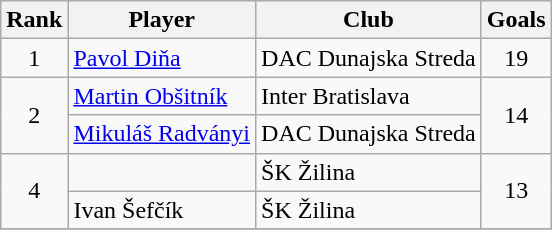<table class="wikitable" style="text-align:center">
<tr>
<th>Rank</th>
<th>Player</th>
<th>Club</th>
<th>Goals</th>
</tr>
<tr>
<td>1</td>
<td align="left"> <a href='#'>Pavol Diňa</a></td>
<td align="left">DAC Dunajska Streda</td>
<td>19</td>
</tr>
<tr>
<td rowspan=2>2</td>
<td align="left"> <a href='#'>Martin Obšitník</a></td>
<td align="left">Inter Bratislava</td>
<td rowspan=2>14</td>
</tr>
<tr>
<td align="left"> <a href='#'>Mikuláš Radványi</a></td>
<td align="left">DAC Dunajska Streda</td>
</tr>
<tr>
<td rowspan=2>4</td>
<td align="left"> </td>
<td align="left">ŠK Žilina</td>
<td rowspan=2>13</td>
</tr>
<tr>
<td align="left"> Ivan Šefčík</td>
<td align="left">ŠK Žilina</td>
</tr>
<tr>
</tr>
</table>
